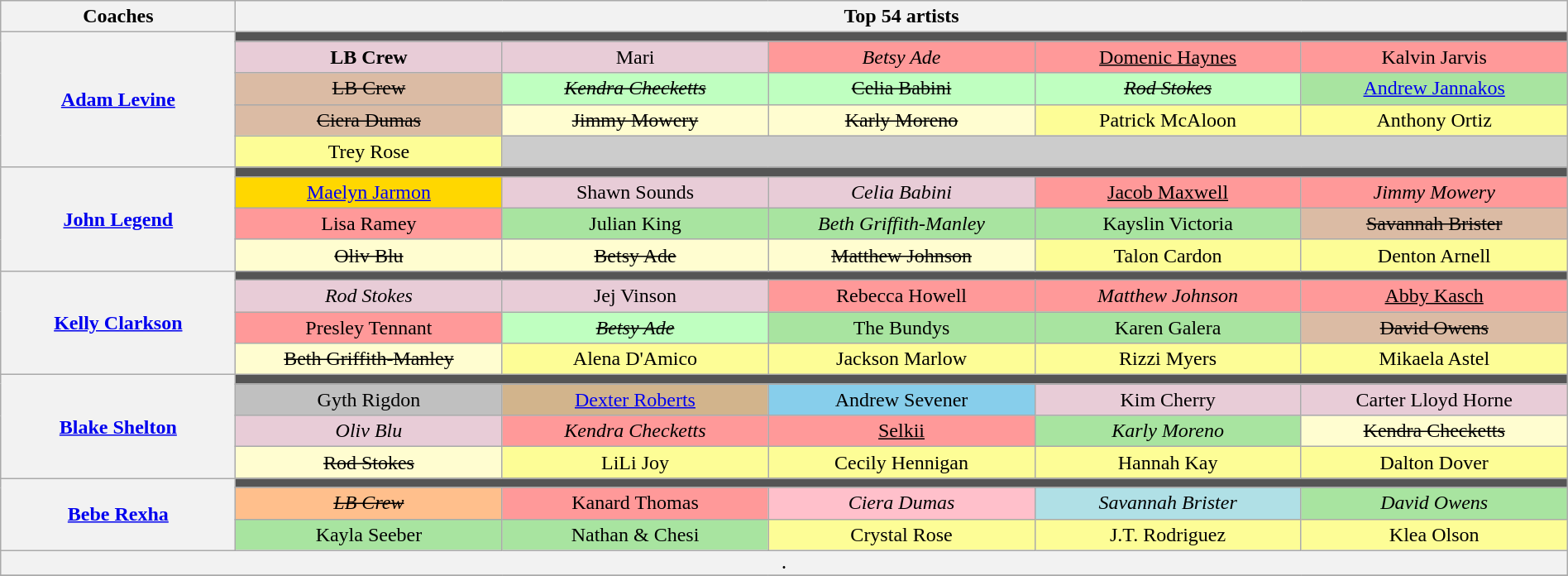<table class="wikitable" style="text-align:center; width:100%;">
<tr>
<th scope="col" style="width:15%;">Coaches</th>
<th colspan="6" style="width:85%">Top 54 artists</th>
</tr>
<tr>
<th rowspan="5"><a href='#'>Adam Levine</a></th>
<td colspan="6" style="background:#555;"></td>
</tr>
<tr>
<td style="background:#E8CCD7;" width="17%"><strong>LB Crew</strong></td>
<td style="background:#E8CCD7;" width="17%">Mari</td>
<td width="17%" style="background:#FF9999"><em>Betsy Ade</em></td>
<td width="17%" style="background:#FF9999"><u>Domenic Haynes</u></td>
<td width="17%" style="background:#FF9999">Kalvin Jarvis</td>
</tr>
<tr>
<td style="background:#dbbba4;"><s>LB Crew</s></td>
<td style="background:#BFFFC0;"><s><em>Kendra Checketts</em></s></td>
<td style="background:#BFFFC0;"><s>Celia Babini</s></td>
<td style="background:#BFFFC0;"><s><em>Rod Stokes</em></s></td>
<td style="background:#A8E4A0"><a href='#'>Andrew Jannakos</a></td>
</tr>
<tr>
<td style="background:#dbbba4;"><s>Ciera Dumas </s></td>
<td style="background:#FFFDD0;"><s>Jimmy Mowery</s></td>
<td style="background:#FFFDD0;"><s>Karly Moreno</s></td>
<td style="background:#FDFD96">Patrick McAloon</td>
<td style="background:#FDFD96">Anthony Ortiz</td>
</tr>
<tr>
<td style="background:#FDFD96">Trey Rose</td>
<td style="background:#ccc" colspan="4"></td>
</tr>
<tr>
<th rowspan="4"><a href='#'>John Legend</a></th>
<td colspan="6" style="background:#555;"></td>
</tr>
<tr>
<td style="background:gold;"><a href='#'>Maelyn Jarmon</a></td>
<td style="background:#E8CCD7;">Shawn Sounds</td>
<td style="background:#E8CCD7;"><em>Celia Babini</em></td>
<td style="background:#FF9999"><u>Jacob Maxwell</u></td>
<td style="background:#FF9999"><em>Jimmy Mowery</em></td>
</tr>
<tr>
<td style="background:#FF9999">Lisa Ramey</td>
<td style="background:#A8E4A0">Julian King</td>
<td style="background:#A8E4A0"><em>Beth Griffith-Manley</em></td>
<td style="background:#A8E4A0">Kayslin Victoria</td>
<td style="background:#dbbba4;"><s>Savannah Brister</s></td>
</tr>
<tr>
<td style="background:#FFFDD0;"><s>Oliv Blu</s></td>
<td style="background:#FFFDD0;"><s>Betsy Ade</s></td>
<td style="background:#FFFDD0;"><s>Matthew Johnson</s></td>
<td style="background:#FDFD96">Talon Cardon</td>
<td style="background:#FDFD96">Denton Arnell</td>
</tr>
<tr>
<th rowspan="4"><a href='#'>Kelly Clarkson</a></th>
<td colspan="6" style="background:#555;"></td>
</tr>
<tr>
<td style="background:#E8CCD7"><em>Rod Stokes</em></td>
<td style="background:#E8CCD7">Jej Vinson</td>
<td style="background:#FF9999">Rebecca Howell</td>
<td style="background:#FF9999"><em>Matthew Johnson</em></td>
<td style="background:#FF9999"><u>Abby Kasch</u></td>
</tr>
<tr>
<td style="background:#FF9999">Presley Tennant</td>
<td style="background:#BFFFC0;"><s><em>Betsy Ade</em></s></td>
<td style="background:#A8E4A0">The Bundys</td>
<td style="background:#A8E4A0">Karen Galera</td>
<td style="background:#dbbba4;"><s>David Owens</s></td>
</tr>
<tr>
<td style="background:#FFFDD0;"><s>Beth Griffith-Manley</s></td>
<td style="background:#FDFD96">Alena D'Amico</td>
<td style="background:#FDFD96">Jackson Marlow</td>
<td style="background:#FDFD96">Rizzi Myers</td>
<td style="background:#FDFD96">Mikaela Astel</td>
</tr>
<tr>
<th rowspan="4"><a href='#'>Blake Shelton</a></th>
<td colspan="6" style="background:#555;"></td>
</tr>
<tr>
<td style="background:silver">Gyth Rigdon</td>
<td style="background:tan"><a href='#'>Dexter Roberts</a></td>
<td style="background:skyblue">Andrew Sevener</td>
<td style="background:#E8CCD7;">Kim Cherry</td>
<td style="background:#E8CCD7;">Carter Lloyd Horne</td>
</tr>
<tr>
<td style="background:#E8CCD7;"><em>Oliv Blu</em></td>
<td style="background:#FF9999"><em>Kendra Checketts</em></td>
<td style="background:#FF9999"><u>Selkii</u></td>
<td style="background:#A8E4A0"><em>Karly Moreno</em></td>
<td style="background:#FFFDD0;"><s>Kendra Checketts</s></td>
</tr>
<tr>
<td style="background:#FFFDD0;"><s>Rod Stokes</s></td>
<td style="background:#FDFD96">LiLi Joy</td>
<td style="background:#FDFD96">Cecily Hennigan</td>
<td style="background:#FDFD96">Hannah Kay</td>
<td style="background:#FDFD96">Dalton Dover</td>
</tr>
<tr>
<th rowspan="3"><a href='#'>Bebe Rexha</a></th>
<td colspan="6" style="background:#555;"></td>
</tr>
<tr>
<td style="background:#FFBF8C"><s><em>LB Crew</em></s></td>
<td style="background:#FF9999">Kanard Thomas</td>
<td style="background:pink"><em>Ciera Dumas</em></td>
<td style="background:#B0E0E6"><em>Savannah Brister</em></td>
<td style="background:#A8E4A0"><em>David Owens</em></td>
</tr>
<tr>
<td style="background:#A8E4A0">Kayla Seeber</td>
<td style="background:#A8E4A0">Nathan & Chesi</td>
<td style="background:#FDFD96">Crystal Rose</td>
<td style="background:#FDFD96">J.T. Rodriguez</td>
<td style="background:#FDFD96">Klea Olson</td>
</tr>
<tr>
<th style="font-size:90%; line-height:12px;" colspan="9"><small>.</small></th>
</tr>
<tr>
</tr>
</table>
